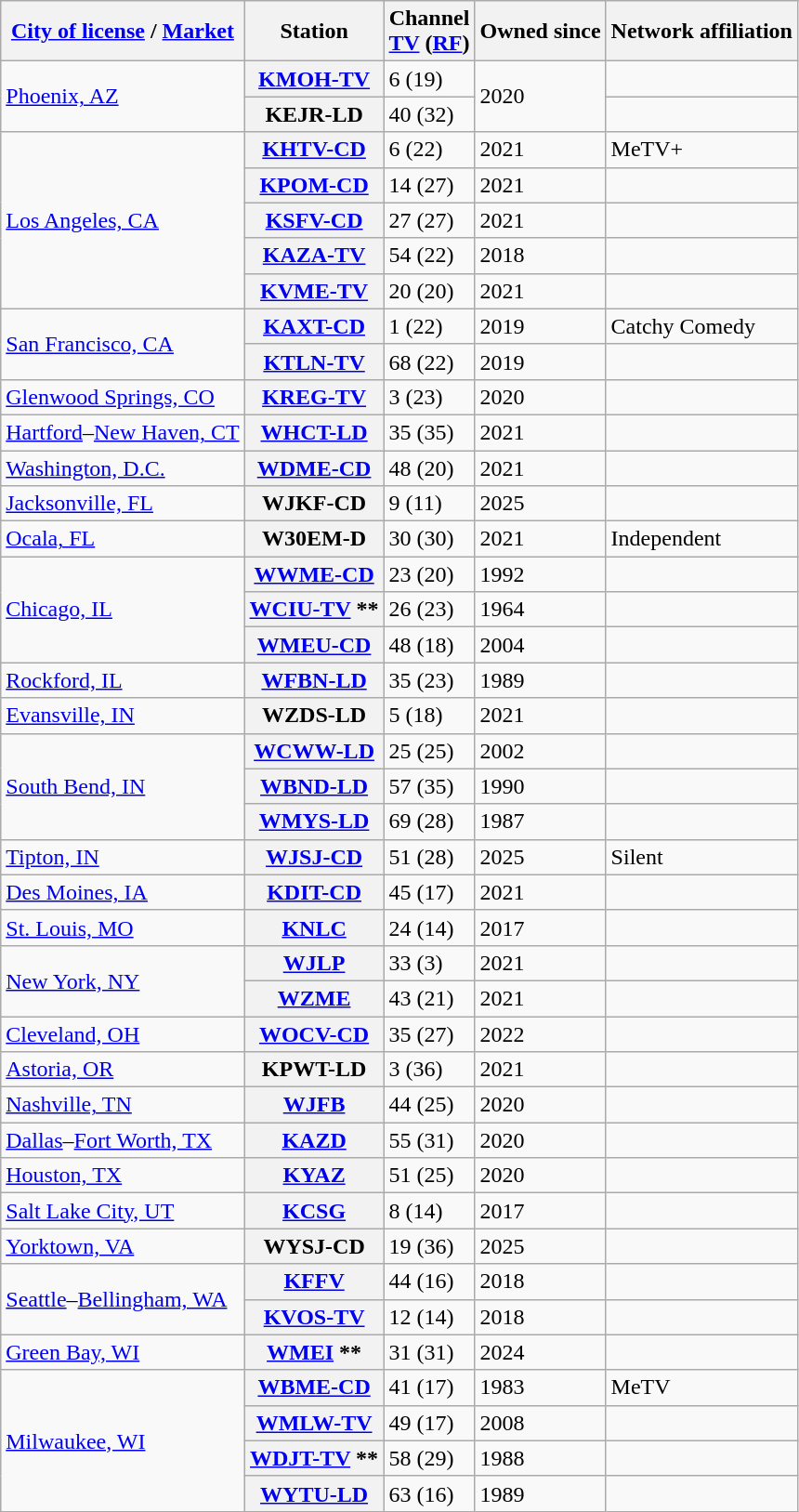<table class="wikitable">
<tr>
<th scope="col"><a href='#'>City of license</a> / <a href='#'>Market</a></th>
<th scope="col">Station</th>
<th scope="col">Channel<br><a href='#'>TV</a> (<a href='#'>RF</a>)</th>
<th scope="col">Owned since</th>
<th scope="col">Network affiliation</th>
</tr>
<tr>
<td rowspan="2"><a href='#'>Phoenix, AZ</a></td>
<th scope="row"><a href='#'>KMOH-TV</a></th>
<td>6 (19)</td>
<td rowspan="2">2020</td>
<td></td>
</tr>
<tr>
<th scope="row">KEJR-LD</th>
<td>40 (32)</td>
<td></td>
</tr>
<tr>
<td rowspan="5"><a href='#'>Los Angeles, CA</a></td>
<th scope="row"><a href='#'>KHTV-CD</a></th>
<td>6 (22)</td>
<td>2021</td>
<td>MeTV+</td>
</tr>
<tr>
<th scope="row"><a href='#'>KPOM-CD</a></th>
<td>14 (27)</td>
<td>2021</td>
<td></td>
</tr>
<tr>
<th scope="row"><a href='#'>KSFV-CD</a></th>
<td>27 (27)</td>
<td>2021</td>
<td></td>
</tr>
<tr>
<th scope="row"><a href='#'>KAZA-TV</a></th>
<td>54 (22)</td>
<td>2018</td>
<td></td>
</tr>
<tr>
<th scope="row"><a href='#'>KVME-TV</a></th>
<td>20 (20)</td>
<td>2021</td>
<td></td>
</tr>
<tr>
<td rowspan="2"><a href='#'>San Francisco, CA</a></td>
<th scope="row"><a href='#'>KAXT-CD</a></th>
<td>1 (22)</td>
<td>2019</td>
<td>Catchy Comedy</td>
</tr>
<tr>
<th scope="row"><a href='#'>KTLN-TV</a></th>
<td>68 (22)</td>
<td>2019</td>
<td></td>
</tr>
<tr>
<td><a href='#'>Glenwood Springs, CO</a></td>
<th scope="row"><a href='#'>KREG-TV</a></th>
<td>3 (23)</td>
<td>2020</td>
<td></td>
</tr>
<tr>
<td><a href='#'>Hartford</a>–<a href='#'>New Haven, CT</a></td>
<th scope="row"><a href='#'>WHCT-LD</a></th>
<td>35 (35)</td>
<td>2021</td>
<td></td>
</tr>
<tr>
<td><a href='#'>Washington, D.C.</a></td>
<th scope="row"><a href='#'>WDME-CD</a></th>
<td>48 (20)</td>
<td>2021</td>
<td></td>
</tr>
<tr>
<td><a href='#'>Jacksonville, FL</a></td>
<th scope="row">WJKF-CD</th>
<td>9 (11)</td>
<td>2025</td>
<td></td>
</tr>
<tr>
<td><a href='#'>Ocala, FL</a></td>
<th scope="row">W30EM-D</th>
<td>30 (30)</td>
<td>2021</td>
<td>Independent</td>
</tr>
<tr>
<td rowspan="3"><a href='#'>Chicago, IL</a></td>
<th scope="row"><a href='#'>WWME-CD</a></th>
<td>23 (20)</td>
<td>1992</td>
<td></td>
</tr>
<tr>
<th scope="row"><a href='#'>WCIU-TV</a> **</th>
<td>26 (23)</td>
<td>1964</td>
<td></td>
</tr>
<tr>
<th scope="row"><a href='#'>WMEU-CD</a></th>
<td>48 (18)</td>
<td>2004</td>
<td></td>
</tr>
<tr>
<td><a href='#'>Rockford, IL</a></td>
<th scope="row"><a href='#'>WFBN-LD</a></th>
<td>35 (23)</td>
<td>1989</td>
<td></td>
</tr>
<tr>
<td><a href='#'>Evansville, IN</a></td>
<th scope="row">WZDS-LD</th>
<td>5 (18)</td>
<td>2021</td>
<td></td>
</tr>
<tr>
<td rowspan="3"><a href='#'>South Bend, IN</a></td>
<th scope="row"><a href='#'>WCWW-LD</a></th>
<td>25 (25)</td>
<td>2002</td>
<td></td>
</tr>
<tr>
<th scope="row"><a href='#'>WBND-LD</a></th>
<td>57 (35)</td>
<td>1990</td>
<td></td>
</tr>
<tr>
<th scope="row"><a href='#'>WMYS-LD</a></th>
<td>69 (28)</td>
<td>1987</td>
<td></td>
</tr>
<tr>
<td><a href='#'>Tipton, IN</a></td>
<th scope="row"><a href='#'>WJSJ-CD</a></th>
<td>51 (28)</td>
<td>2025</td>
<td>Silent</td>
</tr>
<tr>
<td><a href='#'>Des Moines, IA</a></td>
<th scope="row"><a href='#'>KDIT-CD</a></th>
<td>45 (17)</td>
<td>2021</td>
<td></td>
</tr>
<tr>
<td><a href='#'>St. Louis, MO</a></td>
<th scope="row"><a href='#'>KNLC</a></th>
<td>24 (14)</td>
<td>2017</td>
<td></td>
</tr>
<tr>
<td rowspan="2"><a href='#'>New York, NY</a></td>
<th scope="row"><a href='#'>WJLP</a></th>
<td>33 (3)</td>
<td>2021</td>
<td></td>
</tr>
<tr>
<th scope="row"><a href='#'>WZME</a></th>
<td>43 (21)</td>
<td>2021</td>
<td></td>
</tr>
<tr>
<td><a href='#'>Cleveland, OH</a></td>
<th scope="row"><a href='#'>WOCV-CD</a></th>
<td>35 (27)</td>
<td>2022</td>
<td></td>
</tr>
<tr>
<td><a href='#'>Astoria, OR</a></td>
<th scope="row">KPWT-LD</th>
<td>3 (36)</td>
<td>2021</td>
<td></td>
</tr>
<tr>
<td><a href='#'>Nashville, TN</a></td>
<th scope="row"><a href='#'>WJFB</a></th>
<td>44 (25)</td>
<td>2020</td>
<td></td>
</tr>
<tr>
<td><a href='#'>Dallas</a>–<a href='#'>Fort Worth, TX</a></td>
<th scope="row"><a href='#'>KAZD</a></th>
<td>55 (31)</td>
<td>2020</td>
<td></td>
</tr>
<tr>
<td><a href='#'>Houston, TX</a></td>
<th scope="row"><a href='#'>KYAZ</a></th>
<td>51 (25)</td>
<td>2020</td>
<td></td>
</tr>
<tr>
<td><a href='#'>Salt Lake City, UT</a></td>
<th scope="row"><a href='#'>KCSG</a></th>
<td>8 (14)</td>
<td>2017</td>
<td></td>
</tr>
<tr>
<td><a href='#'>Yorktown, VA</a></td>
<th scope="row">WYSJ-CD</th>
<td>19 (36)</td>
<td>2025</td>
<td></td>
</tr>
<tr>
<td rowspan="2"><a href='#'>Seattle</a>–<a href='#'>Bellingham, WA</a></td>
<th scope="row"><a href='#'>KFFV</a></th>
<td>44 (16)</td>
<td>2018</td>
<td></td>
</tr>
<tr>
<th scope="row"><a href='#'>KVOS-TV</a></th>
<td>12 (14)</td>
<td>2018</td>
<td></td>
</tr>
<tr>
<td><a href='#'>Green Bay, WI</a></td>
<th scope="row"><a href='#'>WMEI</a> **</th>
<td>31 (31)</td>
<td>2024</td>
<td></td>
</tr>
<tr>
<td rowspan="4"><a href='#'>Milwaukee, WI</a></td>
<th scope="row"><a href='#'>WBME-CD</a></th>
<td>41 (17)</td>
<td>1983</td>
<td>MeTV</td>
</tr>
<tr>
<th scope="row"><a href='#'>WMLW-TV</a></th>
<td>49 (17)</td>
<td>2008</td>
<td></td>
</tr>
<tr>
<th scope="row"><a href='#'>WDJT-TV</a> **</th>
<td>58 (29)</td>
<td>1988</td>
<td></td>
</tr>
<tr>
<th scope="row"><a href='#'>WYTU-LD</a></th>
<td>63 (16)</td>
<td>1989</td>
<td></td>
</tr>
</table>
